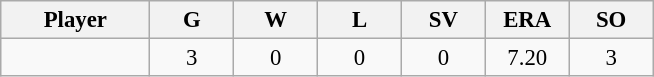<table class="wikitable sortable" style="text-align:center; font-size: 95%;">
<tr>
<th bgcolor="#DDDDFF" width="16%">Player</th>
<th bgcolor="#DDDDFF" width="9%">G</th>
<th bgcolor="#DDDDFF" width="9%">W</th>
<th bgcolor="#DDDDFF" width="9%">L</th>
<th bgcolor="#DDDDFF" width="9%">SV</th>
<th bgcolor="#DDDDFF" width="9%">ERA</th>
<th bgcolor="#DDDDFF" width="9%">SO</th>
</tr>
<tr>
<td></td>
<td>3</td>
<td>0</td>
<td>0</td>
<td>0</td>
<td>7.20</td>
<td>3</td>
</tr>
</table>
